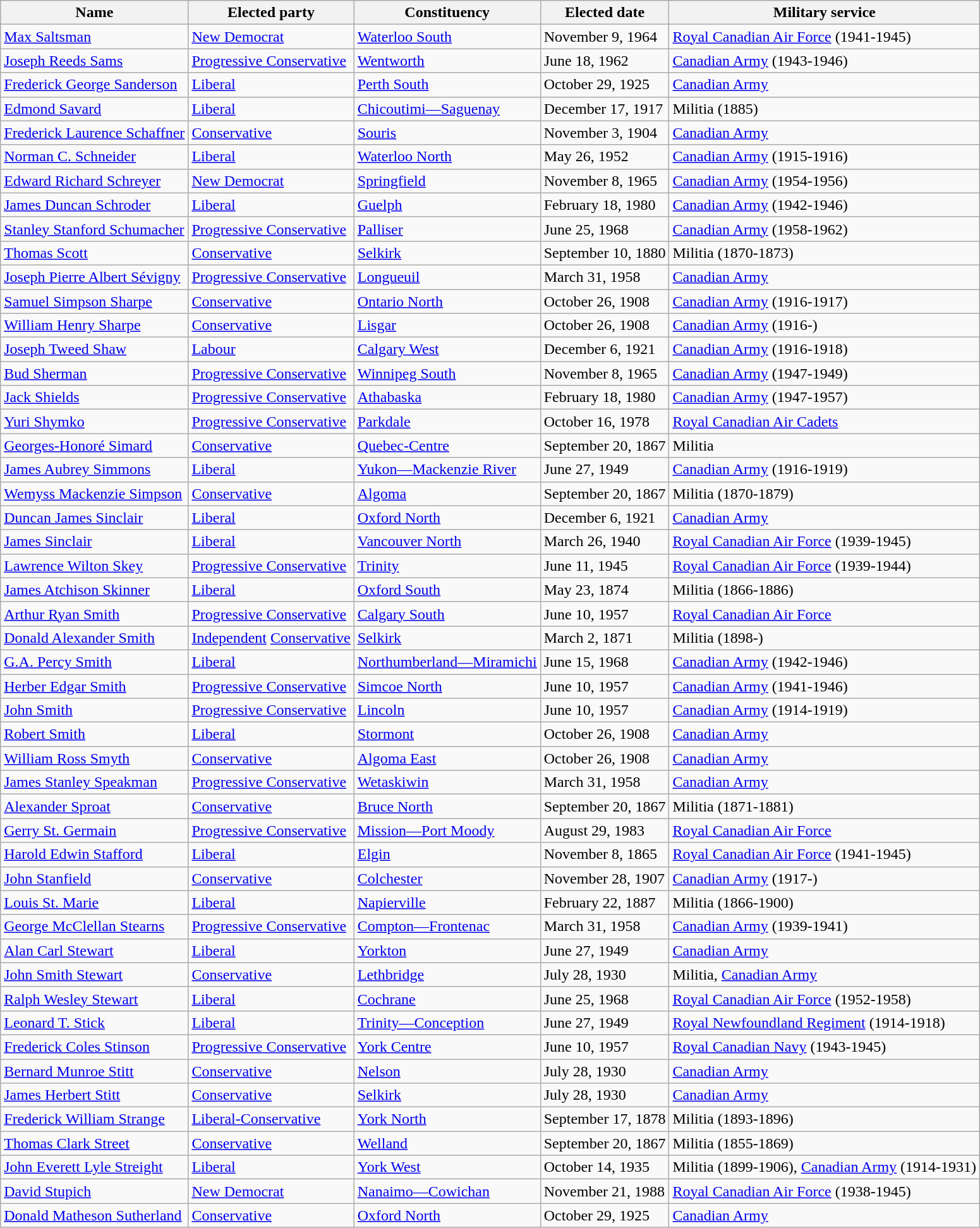<table class="wikitable sortable">
<tr>
<th>Name</th>
<th>Elected party</th>
<th>Constituency</th>
<th>Elected date</th>
<th>Military service</th>
</tr>
<tr>
<td><a href='#'>Max Saltsman</a></td>
<td><a href='#'>New Democrat</a></td>
<td><a href='#'>Waterloo South</a></td>
<td>November 9, 1964</td>
<td><a href='#'>Royal Canadian Air Force</a> (1941-1945)</td>
</tr>
<tr>
<td><a href='#'>Joseph Reeds Sams</a></td>
<td><a href='#'>Progressive Conservative</a></td>
<td><a href='#'>Wentworth</a></td>
<td>June 18, 1962</td>
<td><a href='#'>Canadian Army</a> (1943-1946)</td>
</tr>
<tr>
<td><a href='#'>Frederick George Sanderson</a></td>
<td><a href='#'>Liberal</a></td>
<td><a href='#'>Perth South</a></td>
<td>October 29, 1925</td>
<td><a href='#'>Canadian Army</a></td>
</tr>
<tr>
<td><a href='#'>Edmond Savard</a></td>
<td><a href='#'>Liberal</a></td>
<td><a href='#'>Chicoutimi—Saguenay</a></td>
<td>December 17, 1917</td>
<td>Militia (1885)</td>
</tr>
<tr>
<td><a href='#'>Frederick Laurence Schaffner</a></td>
<td><a href='#'>Conservative</a></td>
<td><a href='#'>Souris</a></td>
<td>November 3, 1904</td>
<td><a href='#'>Canadian Army</a></td>
</tr>
<tr>
<td><a href='#'>Norman C. Schneider</a></td>
<td><a href='#'>Liberal</a></td>
<td><a href='#'>Waterloo North</a></td>
<td>May 26, 1952</td>
<td><a href='#'>Canadian Army</a> (1915-1916)</td>
</tr>
<tr>
<td><a href='#'>Edward Richard Schreyer</a></td>
<td><a href='#'>New Democrat</a></td>
<td><a href='#'>Springfield</a></td>
<td>November 8, 1965</td>
<td><a href='#'>Canadian Army</a> (1954-1956)</td>
</tr>
<tr>
<td><a href='#'>James Duncan Schroder</a></td>
<td><a href='#'>Liberal</a></td>
<td><a href='#'>Guelph</a></td>
<td>February 18, 1980</td>
<td><a href='#'>Canadian Army</a> (1942-1946)</td>
</tr>
<tr>
<td><a href='#'>Stanley Stanford Schumacher</a></td>
<td><a href='#'>Progressive Conservative</a></td>
<td><a href='#'>Palliser</a></td>
<td>June 25, 1968</td>
<td><a href='#'>Canadian Army</a> (1958-1962)</td>
</tr>
<tr>
<td><a href='#'>Thomas Scott</a></td>
<td><a href='#'>Conservative</a></td>
<td><a href='#'>Selkirk</a></td>
<td>September 10, 1880</td>
<td>Militia (1870-1873)</td>
</tr>
<tr>
<td><a href='#'>Joseph Pierre Albert Sévigny</a></td>
<td><a href='#'>Progressive Conservative</a></td>
<td><a href='#'>Longueuil</a></td>
<td>March 31, 1958</td>
<td><a href='#'>Canadian Army</a></td>
</tr>
<tr>
<td><a href='#'>Samuel Simpson Sharpe</a></td>
<td><a href='#'>Conservative</a></td>
<td><a href='#'>Ontario North</a></td>
<td>October 26, 1908</td>
<td><a href='#'>Canadian Army</a> (1916-1917)</td>
</tr>
<tr>
<td><a href='#'>William Henry Sharpe</a></td>
<td><a href='#'>Conservative</a></td>
<td><a href='#'>Lisgar</a></td>
<td>October 26, 1908</td>
<td><a href='#'>Canadian Army</a> (1916-)</td>
</tr>
<tr>
<td><a href='#'>Joseph Tweed Shaw</a></td>
<td><a href='#'>Labour</a></td>
<td><a href='#'>Calgary West</a></td>
<td>December 6, 1921</td>
<td><a href='#'>Canadian Army</a> (1916-1918)</td>
</tr>
<tr>
<td><a href='#'>Bud Sherman</a></td>
<td><a href='#'>Progressive Conservative</a></td>
<td><a href='#'>Winnipeg South</a></td>
<td>November 8, 1965</td>
<td><a href='#'>Canadian Army</a> (1947-1949)</td>
</tr>
<tr>
<td><a href='#'>Jack Shields</a></td>
<td><a href='#'>Progressive Conservative</a></td>
<td><a href='#'>Athabaska</a></td>
<td>February 18, 1980</td>
<td><a href='#'>Canadian Army</a> (1947-1957)</td>
</tr>
<tr>
<td><a href='#'>Yuri Shymko</a></td>
<td><a href='#'>Progressive Conservative</a></td>
<td><a href='#'>Parkdale</a></td>
<td>October 16, 1978</td>
<td><a href='#'>Royal Canadian Air Cadets</a></td>
</tr>
<tr>
<td><a href='#'>Georges-Honoré Simard</a></td>
<td><a href='#'>Conservative</a></td>
<td><a href='#'>Quebec-Centre</a></td>
<td>September 20, 1867</td>
<td>Militia</td>
</tr>
<tr>
<td><a href='#'>James Aubrey Simmons</a></td>
<td><a href='#'>Liberal</a></td>
<td><a href='#'>Yukon—Mackenzie River</a></td>
<td>June 27, 1949</td>
<td><a href='#'>Canadian Army</a> (1916-1919)</td>
</tr>
<tr>
<td><a href='#'>Wemyss Mackenzie Simpson</a></td>
<td><a href='#'>Conservative</a></td>
<td><a href='#'>Algoma</a></td>
<td>September 20, 1867</td>
<td>Militia (1870-1879)</td>
</tr>
<tr>
<td><a href='#'>Duncan James Sinclair</a></td>
<td><a href='#'>Liberal</a></td>
<td><a href='#'>Oxford North</a></td>
<td>December 6, 1921</td>
<td><a href='#'>Canadian Army</a></td>
</tr>
<tr>
<td><a href='#'>James Sinclair</a></td>
<td><a href='#'>Liberal</a></td>
<td><a href='#'>Vancouver North</a></td>
<td>March 26, 1940</td>
<td><a href='#'>Royal Canadian Air Force</a> (1939-1945)</td>
</tr>
<tr>
<td><a href='#'>Lawrence Wilton Skey</a></td>
<td><a href='#'>Progressive Conservative</a></td>
<td><a href='#'>Trinity</a></td>
<td>June 11, 1945</td>
<td><a href='#'>Royal Canadian Air Force</a> (1939-1944)</td>
</tr>
<tr>
<td><a href='#'>James Atchison Skinner</a></td>
<td><a href='#'>Liberal</a></td>
<td><a href='#'>Oxford South</a></td>
<td>May 23, 1874</td>
<td>Militia (1866-1886)</td>
</tr>
<tr>
<td><a href='#'>Arthur Ryan Smith</a></td>
<td><a href='#'>Progressive Conservative</a></td>
<td><a href='#'>Calgary South</a></td>
<td>June 10, 1957</td>
<td><a href='#'>Royal Canadian Air Force</a></td>
</tr>
<tr>
<td><a href='#'>Donald Alexander Smith</a></td>
<td><a href='#'>Independent</a> <a href='#'>Conservative</a></td>
<td><a href='#'>Selkirk</a></td>
<td>March 2, 1871</td>
<td>Militia (1898-)</td>
</tr>
<tr>
<td><a href='#'>G.A. Percy Smith</a></td>
<td><a href='#'>Liberal</a></td>
<td><a href='#'>Northumberland—Miramichi</a></td>
<td>June 15, 1968</td>
<td><a href='#'>Canadian Army</a> (1942-1946)</td>
</tr>
<tr>
<td><a href='#'>Herber Edgar Smith</a></td>
<td><a href='#'>Progressive Conservative</a></td>
<td><a href='#'>Simcoe North</a></td>
<td>June 10, 1957</td>
<td><a href='#'>Canadian Army</a> (1941-1946)</td>
</tr>
<tr>
<td><a href='#'>John Smith</a></td>
<td><a href='#'>Progressive Conservative</a></td>
<td><a href='#'>Lincoln</a></td>
<td>June 10, 1957</td>
<td><a href='#'>Canadian Army</a> (1914-1919)</td>
</tr>
<tr>
<td><a href='#'>Robert Smith</a></td>
<td><a href='#'>Liberal</a></td>
<td><a href='#'>Stormont</a></td>
<td>October 26, 1908</td>
<td><a href='#'>Canadian Army</a></td>
</tr>
<tr>
<td><a href='#'>William Ross Smyth</a></td>
<td><a href='#'>Conservative</a></td>
<td><a href='#'>Algoma East</a></td>
<td>October 26, 1908</td>
<td><a href='#'>Canadian Army</a></td>
</tr>
<tr>
<td><a href='#'>James Stanley Speakman</a></td>
<td><a href='#'>Progressive Conservative</a></td>
<td><a href='#'>Wetaskiwin</a></td>
<td>March 31, 1958</td>
<td><a href='#'>Canadian Army</a></td>
</tr>
<tr>
<td><a href='#'>Alexander Sproat</a></td>
<td><a href='#'>Conservative</a></td>
<td><a href='#'>Bruce North</a></td>
<td>September 20, 1867</td>
<td>Militia (1871-1881)</td>
</tr>
<tr>
<td><a href='#'>Gerry St. Germain</a></td>
<td><a href='#'>Progressive Conservative</a></td>
<td><a href='#'>Mission—Port Moody</a></td>
<td>August 29, 1983</td>
<td><a href='#'>Royal Canadian Air Force</a></td>
</tr>
<tr>
<td><a href='#'>Harold Edwin Stafford</a></td>
<td><a href='#'>Liberal</a></td>
<td><a href='#'>Elgin</a></td>
<td>November 8, 1865</td>
<td><a href='#'>Royal Canadian Air Force</a> (1941-1945)</td>
</tr>
<tr>
<td><a href='#'>John Stanfield</a></td>
<td><a href='#'>Conservative</a></td>
<td><a href='#'>Colchester</a></td>
<td>November 28, 1907</td>
<td><a href='#'>Canadian Army</a> (1917-)</td>
</tr>
<tr>
<td><a href='#'>Louis St. Marie</a></td>
<td><a href='#'>Liberal</a></td>
<td><a href='#'>Napierville</a></td>
<td>February 22, 1887</td>
<td>Militia (1866-1900)</td>
</tr>
<tr>
<td><a href='#'>George McClellan Stearns</a></td>
<td><a href='#'>Progressive Conservative</a></td>
<td><a href='#'>Compton—Frontenac</a></td>
<td>March 31, 1958</td>
<td><a href='#'>Canadian Army</a> (1939-1941)</td>
</tr>
<tr>
<td><a href='#'>Alan Carl Stewart</a></td>
<td><a href='#'>Liberal</a></td>
<td><a href='#'>Yorkton</a></td>
<td>June 27, 1949</td>
<td><a href='#'>Canadian Army</a></td>
</tr>
<tr>
<td><a href='#'>John Smith Stewart</a></td>
<td><a href='#'>Conservative</a></td>
<td><a href='#'>Lethbridge</a></td>
<td>July 28, 1930</td>
<td>Militia, <a href='#'>Canadian Army</a></td>
</tr>
<tr>
<td><a href='#'>Ralph Wesley Stewart</a></td>
<td><a href='#'>Liberal</a></td>
<td><a href='#'>Cochrane</a></td>
<td>June 25, 1968</td>
<td><a href='#'>Royal Canadian Air Force</a> (1952-1958)</td>
</tr>
<tr>
<td><a href='#'>Leonard T. Stick</a></td>
<td><a href='#'>Liberal</a></td>
<td><a href='#'>Trinity—Conception</a></td>
<td>June 27, 1949</td>
<td><a href='#'>Royal Newfoundland Regiment</a> (1914-1918)</td>
</tr>
<tr>
<td><a href='#'>Frederick Coles Stinson</a></td>
<td><a href='#'>Progressive Conservative</a></td>
<td><a href='#'>York Centre</a></td>
<td>June 10, 1957</td>
<td><a href='#'>Royal Canadian Navy</a> (1943-1945)</td>
</tr>
<tr>
<td><a href='#'>Bernard Munroe Stitt</a></td>
<td><a href='#'>Conservative</a></td>
<td><a href='#'>Nelson</a></td>
<td>July 28, 1930</td>
<td><a href='#'>Canadian Army</a></td>
</tr>
<tr>
<td><a href='#'>James Herbert Stitt</a></td>
<td><a href='#'>Conservative</a></td>
<td><a href='#'>Selkirk</a></td>
<td>July 28, 1930</td>
<td><a href='#'>Canadian Army</a></td>
</tr>
<tr>
<td><a href='#'>Frederick William Strange</a></td>
<td><a href='#'>Liberal-Conservative</a></td>
<td><a href='#'>York North</a></td>
<td>September 17, 1878</td>
<td>Militia (1893-1896)</td>
</tr>
<tr>
<td><a href='#'>Thomas Clark Street</a></td>
<td><a href='#'>Conservative</a></td>
<td><a href='#'>Welland</a></td>
<td>September 20, 1867</td>
<td>Militia (1855-1869)</td>
</tr>
<tr>
<td><a href='#'>John Everett Lyle Streight</a></td>
<td><a href='#'>Liberal</a></td>
<td><a href='#'>York West</a></td>
<td>October 14, 1935</td>
<td>Militia (1899-1906), <a href='#'>Canadian Army</a> (1914-1931)</td>
</tr>
<tr>
<td><a href='#'>David Stupich</a></td>
<td><a href='#'>New Democrat</a></td>
<td><a href='#'>Nanaimo—Cowichan</a></td>
<td>November 21, 1988</td>
<td><a href='#'>Royal Canadian Air Force</a> (1938-1945)</td>
</tr>
<tr>
<td><a href='#'>Donald Matheson Sutherland</a></td>
<td><a href='#'>Conservative</a></td>
<td><a href='#'>Oxford North</a></td>
<td>October 29, 1925</td>
<td><a href='#'>Canadian Army</a></td>
</tr>
</table>
